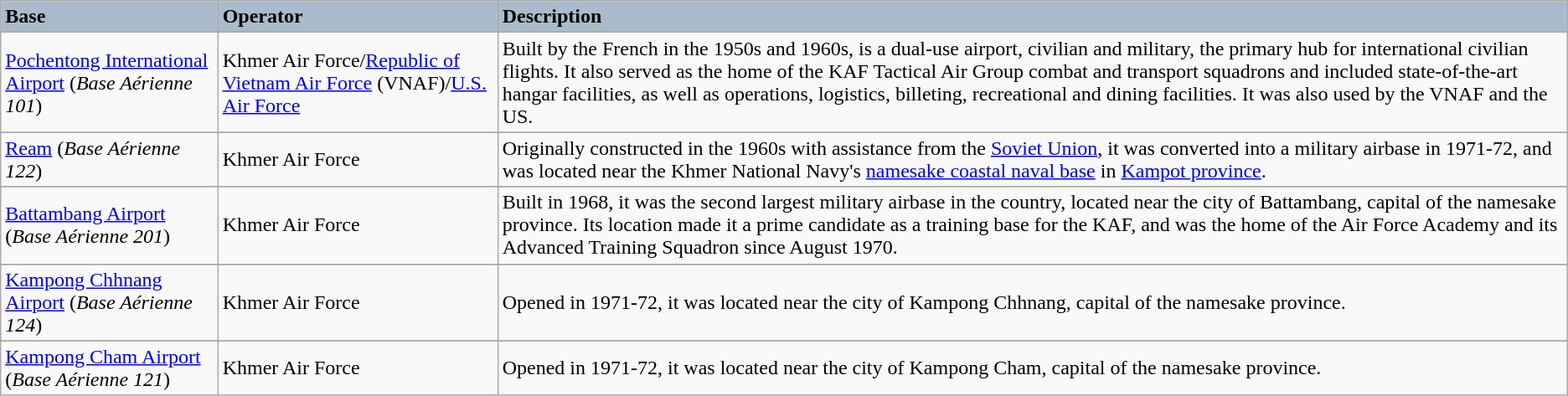<table class="wikitable">
<tr>
<th style="text-align: left; background: #aabccc;">Base</th>
<th style="text-align: left; background: #aabccc;">Operator</th>
<th style="text-align: left; background: #aabccc;">Description</th>
</tr>
<tr>
</tr>
<tr>
<td><a href='#'>Pochentong International Airport</a> (<em>Base Aérienne 101</em>)</td>
<td>Khmer Air Force/<a href='#'>Republic of Vietnam Air Force</a> (VNAF)/<a href='#'>U.S. Air Force</a></td>
<td>Built by the French in the 1950s and 1960s, is a dual-use airport, civilian and military, the primary hub for international civilian flights. It also served as the home of the KAF Tactical Air Group combat and transport squadrons and included state-of-the-art hangar facilities, as well as operations, logistics, billeting, recreational and dining facilities. It was also used by the VNAF and the US.</td>
</tr>
<tr>
</tr>
<tr>
<td><a href='#'>Ream</a> (<em>Base Aérienne 122</em>)</td>
<td>Khmer Air Force</td>
<td>Originally constructed in the 1960s with assistance from the <a href='#'>Soviet Union</a>, it was converted into a military airbase in 1971-72, and was located near the Khmer National Navy's <a href='#'>namesake coastal naval base</a> in <a href='#'>Kampot province</a>.</td>
</tr>
<tr>
</tr>
<tr>
<td><a href='#'>Battambang Airport</a> (<em>Base Aérienne 201</em>)</td>
<td>Khmer Air Force</td>
<td>Built in 1968, it was the second largest military airbase in the country, located near the city of Battambang, capital of the namesake province. Its location made it a prime candidate as a training base for the KAF, and was the home of the Air Force Academy and its Advanced Training Squadron since August 1970.</td>
</tr>
<tr>
</tr>
<tr>
<td><a href='#'>Kampong Chhnang Airport</a> (<em>Base Aérienne 124</em>)</td>
<td>Khmer Air Force</td>
<td>Opened in 1971-72, it was located near the city of Kampong Chhnang, capital of the namesake province.</td>
</tr>
<tr>
</tr>
<tr>
<td><a href='#'>Kampong Cham Airport</a> (<em>Base Aérienne 121</em>)</td>
<td>Khmer Air Force</td>
<td>Opened in 1971-72, it was located near the city of Kampong Cham, capital of the namesake province.</td>
</tr>
</table>
